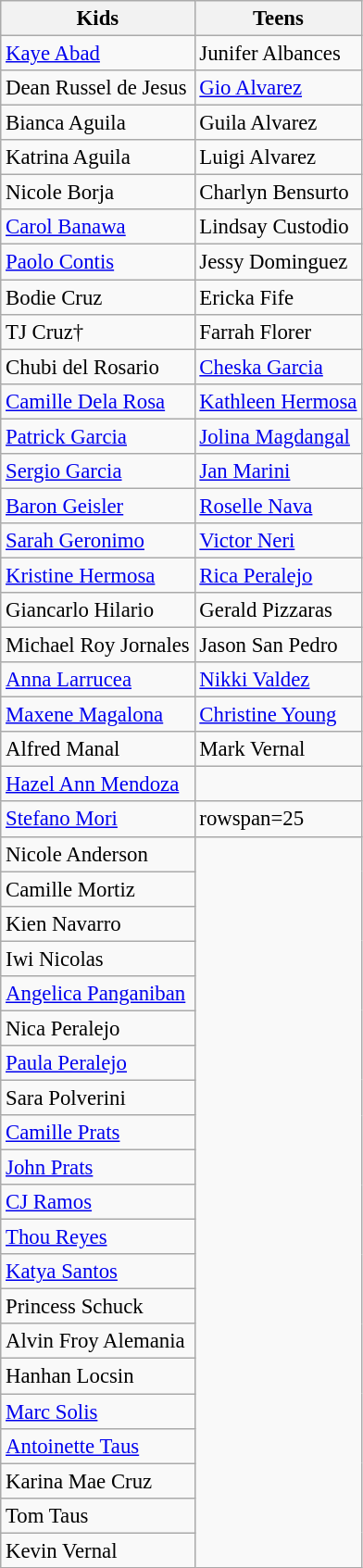<table class="wikitable" style="font-size: 95%;">
<tr>
<th>Kids</th>
<th>Teens</th>
</tr>
<tr>
<td><a href='#'>Kaye Abad</a></td>
<td>Junifer Albances</td>
</tr>
<tr>
<td>Dean Russel de Jesus</td>
<td><a href='#'>Gio Alvarez</a></td>
</tr>
<tr>
<td>Bianca Aguila</td>
<td>Guila Alvarez</td>
</tr>
<tr>
<td>Katrina Aguila</td>
<td>Luigi Alvarez</td>
</tr>
<tr>
<td>Nicole Borja</td>
<td>Charlyn Bensurto</td>
</tr>
<tr>
<td><a href='#'>Carol Banawa</a></td>
<td>Lindsay Custodio</td>
</tr>
<tr>
<td><a href='#'>Paolo Contis</a></td>
<td>Jessy Dominguez</td>
</tr>
<tr>
<td>Bodie Cruz</td>
<td>Ericka Fife</td>
</tr>
<tr>
<td>TJ Cruz†</td>
<td>Farrah Florer</td>
</tr>
<tr>
<td>Chubi del Rosario</td>
<td><a href='#'>Cheska Garcia</a></td>
</tr>
<tr>
<td><a href='#'>Camille Dela Rosa</a></td>
<td><a href='#'>Kathleen Hermosa</a></td>
</tr>
<tr>
<td><a href='#'>Patrick Garcia</a></td>
<td><a href='#'>Jolina Magdangal</a></td>
</tr>
<tr>
<td><a href='#'>Sergio Garcia</a></td>
<td><a href='#'>Jan Marini</a></td>
</tr>
<tr>
<td><a href='#'>Baron Geisler</a></td>
<td><a href='#'>Roselle Nava</a></td>
</tr>
<tr>
<td><a href='#'>Sarah Geronimo</a></td>
<td><a href='#'>Victor Neri</a></td>
</tr>
<tr>
<td><a href='#'>Kristine Hermosa</a></td>
<td><a href='#'>Rica Peralejo</a></td>
</tr>
<tr>
<td>Giancarlo Hilario</td>
<td>Gerald Pizzaras</td>
</tr>
<tr>
<td>Michael Roy Jornales</td>
<td>Jason San Pedro</td>
</tr>
<tr>
<td><a href='#'>Anna Larrucea</a></td>
<td><a href='#'>Nikki Valdez</a></td>
</tr>
<tr>
<td><a href='#'>Maxene Magalona</a></td>
<td><a href='#'>Christine Young</a></td>
</tr>
<tr>
<td>Alfred Manal</td>
<td>Mark Vernal</td>
</tr>
<tr>
<td><a href='#'>Hazel Ann Mendoza</a></td>
<td></td>
</tr>
<tr>
<td><a href='#'>Stefano Mori</a></td>
<td>rowspan=25 </td>
</tr>
<tr>
<td>Nicole Anderson</td>
</tr>
<tr>
<td>Camille Mortiz</td>
</tr>
<tr>
<td>Kien Navarro</td>
</tr>
<tr>
<td>Iwi Nicolas</td>
</tr>
<tr>
<td><a href='#'>Angelica Panganiban</a></td>
</tr>
<tr>
<td>Nica Peralejo</td>
</tr>
<tr>
<td><a href='#'>Paula Peralejo</a></td>
</tr>
<tr>
<td>Sara Polverini</td>
</tr>
<tr>
<td><a href='#'>Camille Prats</a></td>
</tr>
<tr>
<td><a href='#'>John Prats</a></td>
</tr>
<tr>
<td><a href='#'>CJ Ramos</a></td>
</tr>
<tr>
<td><a href='#'>Thou Reyes</a></td>
</tr>
<tr>
<td><a href='#'>Katya Santos</a></td>
</tr>
<tr>
<td>Princess Schuck</td>
</tr>
<tr>
<td>Alvin Froy Alemania</td>
</tr>
<tr>
<td>Hanhan Locsin</td>
</tr>
<tr>
<td><a href='#'>Marc Solis</a></td>
</tr>
<tr>
<td><a href='#'>Antoinette Taus</a></td>
</tr>
<tr>
<td>Karina Mae Cruz</td>
</tr>
<tr>
<td>Tom Taus</td>
</tr>
<tr>
<td>Kevin Vernal</td>
</tr>
</table>
